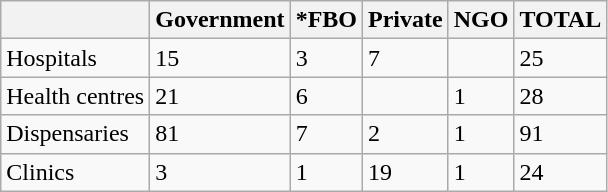<table class="wikitable sortable">
<tr>
<th></th>
<th>Government</th>
<th>*FBO</th>
<th>Private</th>
<th>NGO</th>
<th>TOTAL</th>
</tr>
<tr>
<td>Hospitals</td>
<td>15</td>
<td>3</td>
<td>7</td>
<td></td>
<td>25</td>
</tr>
<tr>
<td>Health centres</td>
<td>21</td>
<td>6</td>
<td></td>
<td>1</td>
<td>28</td>
</tr>
<tr>
<td>Dispensaries</td>
<td>81</td>
<td>7</td>
<td>2</td>
<td>1</td>
<td>91</td>
</tr>
<tr>
<td>Clinics</td>
<td>3</td>
<td>1</td>
<td>19</td>
<td>1</td>
<td>24</td>
</tr>
</table>
